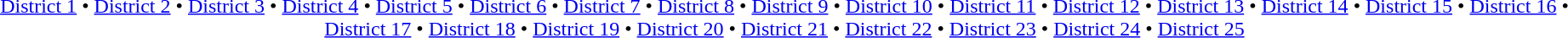<table id=toc class=toc summary=Contents>
<tr>
<td align=center><br><a href='#'>District 1</a> • <a href='#'>District 2</a> • <a href='#'>District 3</a> • <a href='#'>District 4</a> • <a href='#'>District 5</a> • <a href='#'>District 6</a> • <a href='#'>District 7</a> • <a href='#'>District 8</a> • <a href='#'>District 9</a> • <a href='#'>District 10</a> • <a href='#'>District 11</a> • <a href='#'>District 12</a> • <a href='#'>District 13</a> • <a href='#'>District 14</a> • <a href='#'>District 15</a> • <a href='#'>District 16</a> • <a href='#'>District 17</a> • <a href='#'>District 18</a> • <a href='#'>District 19</a> • <a href='#'>District 20</a> • <a href='#'>District 21</a> • <a href='#'>District 22</a> • <a href='#'>District 23</a> • <a href='#'>District 24</a> • <a href='#'>District 25</a></td>
</tr>
</table>
